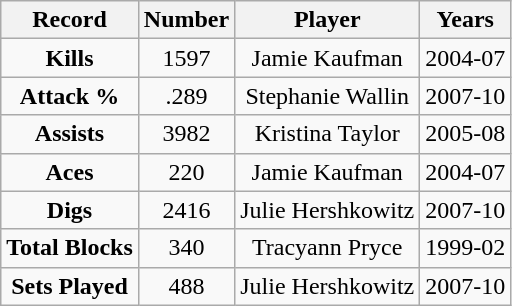<table class="wikitable">
<tr>
<th>Record</th>
<th>Number</th>
<th>Player</th>
<th>Years</th>
</tr>
<tr style="text-align:center;">
<td><strong>Kills</strong></td>
<td>1597</td>
<td>Jamie Kaufman</td>
<td>2004-07</td>
</tr>
<tr style="text-align:center;">
<td><strong>Attack %</strong></td>
<td>.289</td>
<td>Stephanie Wallin</td>
<td>2007-10</td>
</tr>
<tr style="text-align:center;">
<td><strong>Assists</strong></td>
<td>3982</td>
<td>Kristina Taylor</td>
<td>2005-08</td>
</tr>
<tr style="text-align:center;">
<td><strong>Aces</strong></td>
<td>220</td>
<td>Jamie Kaufman</td>
<td>2004-07</td>
</tr>
<tr style="text-align:center;">
<td><strong>Digs</strong></td>
<td>2416</td>
<td>Julie Hershkowitz</td>
<td>2007-10</td>
</tr>
<tr style="text-align:center;">
<td><strong>Total Blocks</strong></td>
<td>340</td>
<td>Tracyann Pryce</td>
<td>1999-02</td>
</tr>
<tr style="text-align:center;">
<td><strong>Sets Played</strong></td>
<td>488</td>
<td>Julie Hershkowitz</td>
<td>2007-10</td>
</tr>
</table>
